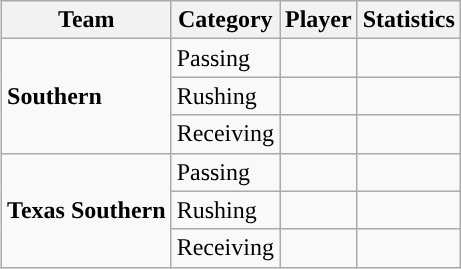<table class="wikitable" style="float: right;">
<tr>
<th>Team</th>
<th>Category</th>
<th>Player</th>
<th>Statistics</th>
</tr>
<tr>
<td rowspan=3><strong>Southern</strong></td>
<td>Passing</td>
<td></td>
<td></td>
</tr>
<tr>
<td>Rushing</td>
<td></td>
<td></td>
</tr>
<tr>
<td>Receiving</td>
<td></td>
<td></td>
</tr>
<tr>
<td rowspan=3><strong>Texas Southern</strong></td>
<td>Passing</td>
<td></td>
<td></td>
</tr>
<tr>
<td>Rushing</td>
<td></td>
<td></td>
</tr>
<tr>
<td>Receiving</td>
<td></td>
<td></td>
</tr>
</table>
